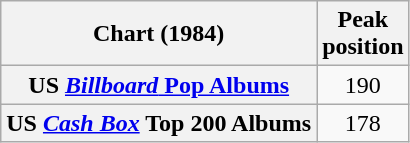<table class="wikitable plainrowheaders" style="text-align:center;">
<tr>
<th>Chart (1984)</th>
<th>Peak<br>position</th>
</tr>
<tr>
<th scope="row">US <a href='#'><em>Billboard</em> Pop Albums</a></th>
<td>190</td>
</tr>
<tr>
<th scope="row">US <em><a href='#'>Cash Box</a></em> Top 200 Albums</th>
<td align="center">178</td>
</tr>
</table>
